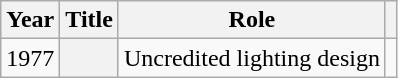<table class="wikitable plainrowheaders">
<tr>
<th scope="col">Year</th>
<th scope="col">Title</th>
<th scope="col">Role</th>
<th scope="col"></th>
</tr>
<tr>
<td>1977</td>
<th scope="row"></th>
<td>Uncredited lighting design</td>
<td style="text-align:center;"></td>
</tr>
</table>
